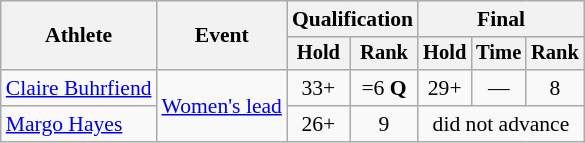<table class=wikitable style=font-size:90%;text-align:center>
<tr>
<th rowspan=2>Athlete</th>
<th rowspan=2>Event</th>
<th colspan=2>Qualification</th>
<th colspan=3>Final</th>
</tr>
<tr style=font-size:95%>
<th>Hold</th>
<th>Rank</th>
<th>Hold</th>
<th>Time</th>
<th>Rank</th>
</tr>
<tr>
<td align=left><a href='#'>Claire Buhrfiend</a></td>
<td align=left rowspan=2><a href='#'>Women's lead</a></td>
<td>33+</td>
<td>=6 <strong>Q</strong></td>
<td>29+</td>
<td>—</td>
<td>8</td>
</tr>
<tr>
<td align=left><a href='#'>Margo Hayes</a></td>
<td>26+</td>
<td>9</td>
<td colspan=3>did not advance</td>
</tr>
</table>
